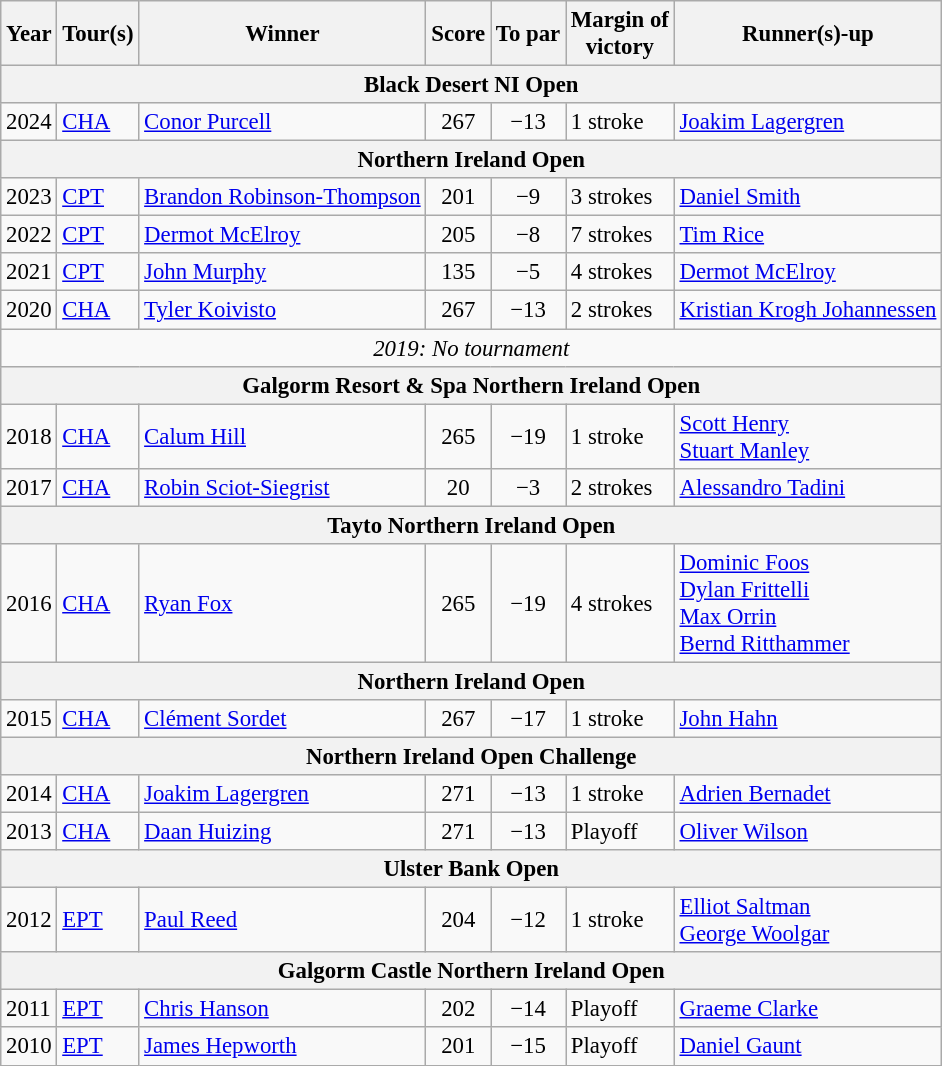<table class=wikitable style="font-size:95%">
<tr>
<th>Year</th>
<th>Tour(s)</th>
<th>Winner</th>
<th>Score</th>
<th>To par</th>
<th>Margin of<br>victory</th>
<th>Runner(s)-up</th>
</tr>
<tr>
<th colspan=7>Black Desert NI Open</th>
</tr>
<tr>
<td>2024</td>
<td><a href='#'>CHA</a></td>
<td> <a href='#'>Conor Purcell</a></td>
<td align=center>267</td>
<td align=center>−13</td>
<td>1 stroke</td>
<td> <a href='#'>Joakim Lagergren</a></td>
</tr>
<tr>
<th colspan=7>Northern Ireland Open</th>
</tr>
<tr>
<td>2023</td>
<td><a href='#'>CPT</a></td>
<td> <a href='#'>Brandon Robinson-Thompson</a></td>
<td align=center>201</td>
<td align=center>−9</td>
<td>3 strokes</td>
<td> <a href='#'>Daniel Smith</a></td>
</tr>
<tr>
<td>2022</td>
<td><a href='#'>CPT</a></td>
<td> <a href='#'>Dermot McElroy</a></td>
<td align=center>205</td>
<td align=center>−8</td>
<td>7 strokes</td>
<td> <a href='#'>Tim Rice</a></td>
</tr>
<tr>
<td>2021</td>
<td><a href='#'>CPT</a></td>
<td> <a href='#'>John Murphy</a></td>
<td align=center>135</td>
<td align=center>−5</td>
<td>4 strokes</td>
<td> <a href='#'>Dermot McElroy</a></td>
</tr>
<tr>
<td>2020</td>
<td><a href='#'>CHA</a></td>
<td> <a href='#'>Tyler Koivisto</a></td>
<td align=center>267</td>
<td align=center>−13</td>
<td>2 strokes</td>
<td> <a href='#'>Kristian Krogh Johannessen</a></td>
</tr>
<tr>
<td colspan=7 align=center><em>2019: No tournament</em></td>
</tr>
<tr>
<th colspan=7>Galgorm Resort & Spa Northern Ireland Open</th>
</tr>
<tr>
<td>2018</td>
<td><a href='#'>CHA</a></td>
<td> <a href='#'>Calum Hill</a></td>
<td align=center>265</td>
<td align=center>−19</td>
<td>1 stroke</td>
<td> <a href='#'>Scott Henry</a><br> <a href='#'>Stuart Manley</a></td>
</tr>
<tr>
<td>2017</td>
<td><a href='#'>CHA</a></td>
<td> <a href='#'>Robin Sciot-Siegrist</a></td>
<td align=center>20</td>
<td align=center>−3</td>
<td>2 strokes</td>
<td> <a href='#'>Alessandro Tadini</a></td>
</tr>
<tr>
<th colspan=7>Tayto Northern Ireland Open</th>
</tr>
<tr>
<td>2016</td>
<td><a href='#'>CHA</a></td>
<td> <a href='#'>Ryan Fox</a></td>
<td align=center>265</td>
<td align=center>−19</td>
<td>4 strokes</td>
<td> <a href='#'>Dominic Foos</a><br> <a href='#'>Dylan Frittelli</a><br> <a href='#'>Max Orrin</a><br> <a href='#'>Bernd Ritthammer</a></td>
</tr>
<tr>
<th colspan=7>Northern Ireland Open</th>
</tr>
<tr>
<td>2015</td>
<td><a href='#'>CHA</a></td>
<td> <a href='#'>Clément Sordet</a></td>
<td align=center>267</td>
<td align=center>−17</td>
<td>1 stroke</td>
<td> <a href='#'>John Hahn</a></td>
</tr>
<tr>
<th colspan=7>Northern Ireland Open Challenge</th>
</tr>
<tr>
<td>2014</td>
<td><a href='#'>CHA</a></td>
<td> <a href='#'>Joakim Lagergren</a></td>
<td align=center>271</td>
<td align=center>−13</td>
<td>1 stroke</td>
<td> <a href='#'>Adrien Bernadet</a></td>
</tr>
<tr>
<td>2013</td>
<td><a href='#'>CHA</a></td>
<td> <a href='#'>Daan Huizing</a></td>
<td align=center>271</td>
<td align=center>−13</td>
<td>Playoff</td>
<td> <a href='#'>Oliver Wilson</a></td>
</tr>
<tr>
<th colspan=7>Ulster Bank Open</th>
</tr>
<tr>
<td>2012</td>
<td><a href='#'>EPT</a></td>
<td> <a href='#'>Paul Reed</a></td>
<td align=center>204</td>
<td align=center>−12</td>
<td>1 stroke</td>
<td> <a href='#'>Elliot Saltman</a><br> <a href='#'>George Woolgar</a></td>
</tr>
<tr>
<th colspan=7>Galgorm Castle Northern Ireland Open</th>
</tr>
<tr>
<td>2011</td>
<td><a href='#'>EPT</a></td>
<td> <a href='#'>Chris Hanson</a></td>
<td align=center>202</td>
<td align=center>−14</td>
<td>Playoff</td>
<td> <a href='#'>Graeme Clarke</a></td>
</tr>
<tr>
<td>2010</td>
<td><a href='#'>EPT</a></td>
<td> <a href='#'>James Hepworth</a></td>
<td align=center>201</td>
<td align=center>−15</td>
<td>Playoff</td>
<td> <a href='#'>Daniel Gaunt</a></td>
</tr>
</table>
